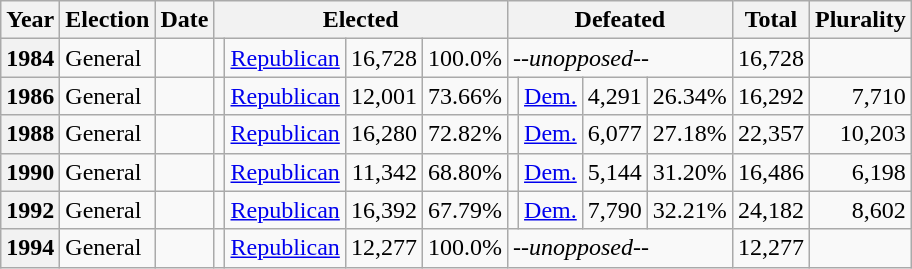<table class="wikitable">
<tr>
<th>Year</th>
<th>Election</th>
<th>Date</th>
<th colspan="4">Elected</th>
<th colspan="4">Defeated</th>
<th>Total</th>
<th>Plurality</th>
</tr>
<tr>
<th valign="top">1984</th>
<td valign="top">General</td>
<td valign="top"></td>
<td valign="top"></td>
<td valign="top" ><a href='#'>Republican</a></td>
<td valign="top" align="right">16,728</td>
<td valign="top" align="right">100.0%</td>
<td valign="top" colspan="4"><em>--unopposed--</em></td>
<td valign="top" align="right">16,728</td>
<td valign="top" align="right"></td>
</tr>
<tr>
<th valign="top">1986</th>
<td valign="top">General</td>
<td valign="top"></td>
<td valign="top"></td>
<td valign="top" ><a href='#'>Republican</a></td>
<td valign="top" align="right">12,001</td>
<td valign="top" align="right">73.66%</td>
<td valign="top"></td>
<td valign="top" ><a href='#'>Dem.</a></td>
<td valign="top" align="right">4,291</td>
<td valign="top" align="right">26.34%</td>
<td valign="top" align="right">16,292</td>
<td valign="top" align="right">7,710</td>
</tr>
<tr>
<th valign="top">1988</th>
<td valign="top">General</td>
<td valign="top"></td>
<td valign="top"></td>
<td valign="top" ><a href='#'>Republican</a></td>
<td valign="top" align="right">16,280</td>
<td valign="top" align="right">72.82%</td>
<td valign="top"></td>
<td valign="top" ><a href='#'>Dem.</a></td>
<td valign="top" align="right">6,077</td>
<td valign="top" align="right">27.18%</td>
<td valign="top" align="right">22,357</td>
<td valign="top" align="right">10,203</td>
</tr>
<tr>
<th valign="top">1990</th>
<td valign="top">General</td>
<td valign="top"></td>
<td valign="top"></td>
<td valign="top" ><a href='#'>Republican</a></td>
<td valign="top" align="right">11,342</td>
<td valign="top" align="right">68.80%</td>
<td valign="top"></td>
<td valign="top" ><a href='#'>Dem.</a></td>
<td valign="top" align="right">5,144</td>
<td valign="top" align="right">31.20%</td>
<td valign="top" align="right">16,486</td>
<td valign="top" align="right">6,198</td>
</tr>
<tr>
<th valign="top">1992</th>
<td valign="top">General</td>
<td valign="top"></td>
<td valign="top"></td>
<td valign="top" ><a href='#'>Republican</a></td>
<td valign="top" align="right">16,392</td>
<td valign="top" align="right">67.79%</td>
<td valign="top"></td>
<td valign="top" ><a href='#'>Dem.</a></td>
<td valign="top" align="right">7,790</td>
<td valign="top" align="right">32.21%</td>
<td valign="top" align="right">24,182</td>
<td valign="top" align="right">8,602</td>
</tr>
<tr>
<th valign="top">1994</th>
<td valign="top">General</td>
<td valign="top"></td>
<td valign="top"></td>
<td valign="top" ><a href='#'>Republican</a></td>
<td valign="top" align="right">12,277</td>
<td valign="top" align="right">100.0%</td>
<td valign="top" colspan="4"><em>--unopposed--</em></td>
<td valign="top" align="right">12,277</td>
<td valign="top" align="right"></td>
</tr>
</table>
